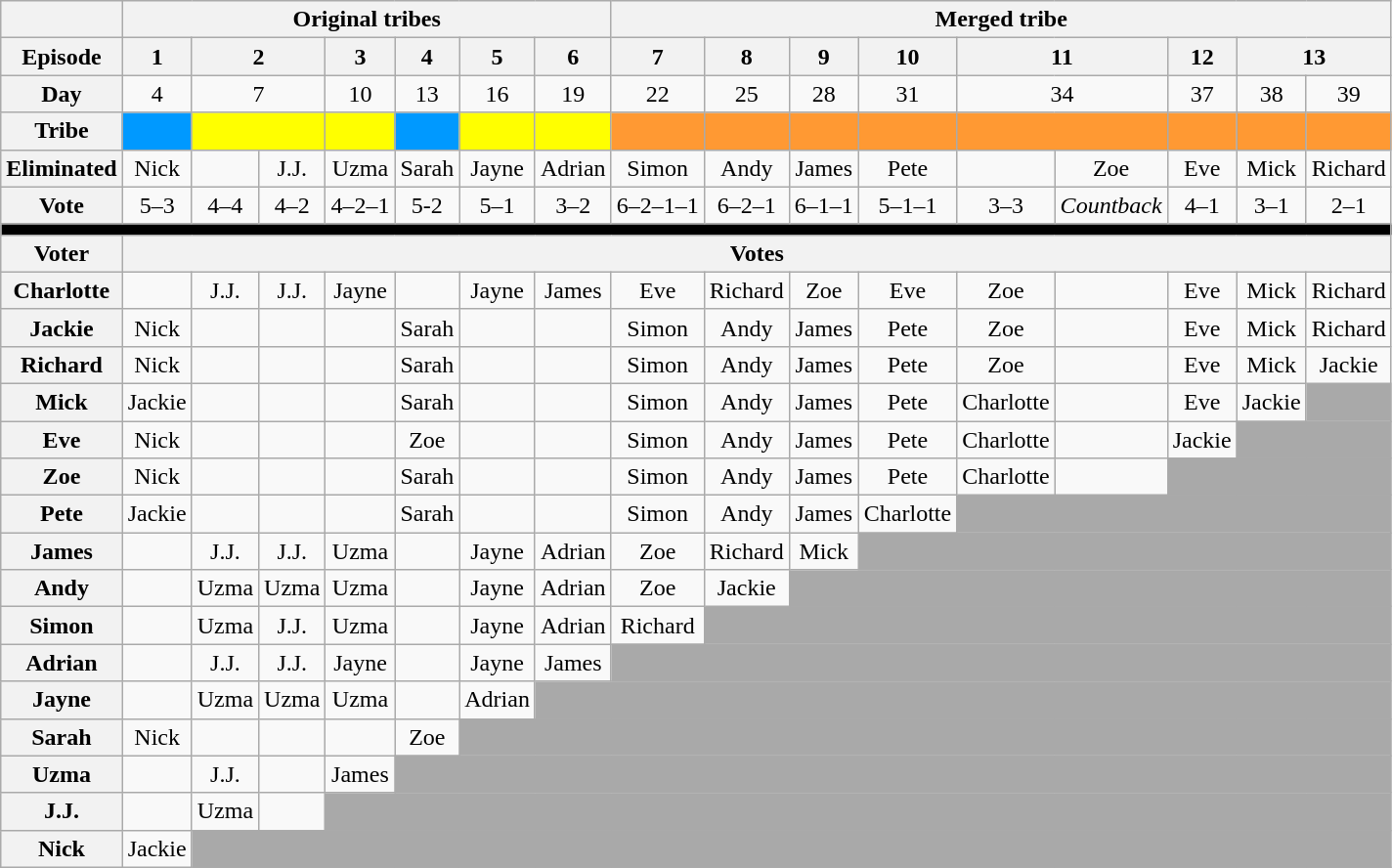<table class="wikitable nowrap" style="text-align:center;">
<tr>
<th></th>
<th colspan="7">Original tribes</th>
<th colspan="9">Merged tribe</th>
</tr>
<tr>
<th>Episode</th>
<th>1</th>
<th colspan="2">2</th>
<th>3</th>
<th>4</th>
<th>5</th>
<th>6</th>
<th>7</th>
<th>8</th>
<th>9</th>
<th>10</th>
<th colspan="2">11</th>
<th>12</th>
<th colspan="2">13</th>
</tr>
<tr>
<th>Day</th>
<td>4</td>
<td colspan="2">7</td>
<td>10</td>
<td>13</td>
<td>16</td>
<td>19</td>
<td>22</td>
<td>25</td>
<td>28</td>
<td>31</td>
<td colspan="2">34</td>
<td>37</td>
<td>38</td>
<td>39</td>
</tr>
<tr>
<th>Tribe</th>
<td bgcolor=#0099ff></td>
<td colspan="2" bgcolor=yellow></td>
<td bgcolor=yellow></td>
<td bgcolor=#0099ff></td>
<td bgcolor=yellow></td>
<td bgcolor=yellow></td>
<td bgcolor=#ff9933></td>
<td bgcolor=#ff9933></td>
<td bgcolor=#ff9933></td>
<td bgcolor=#ff9933></td>
<td colspan="2" bgcolor=#ff9933></td>
<td bgcolor=#ff9933></td>
<td bgcolor=#ff9933></td>
<td bgcolor=#ff9933></td>
</tr>
<tr>
<th>Eliminated</th>
<td>Nick</td>
<td></td>
<td>J.J.</td>
<td>Uzma</td>
<td>Sarah</td>
<td>Jayne</td>
<td>Adrian</td>
<td>Simon</td>
<td>Andy</td>
<td>James</td>
<td>Pete</td>
<td></td>
<td>Zoe</td>
<td>Eve</td>
<td>Mick</td>
<td>Richard</td>
</tr>
<tr>
<th>Vote</th>
<td>5–3</td>
<td>4–4</td>
<td>4–2</td>
<td>4–2–1</td>
<td>5-2</td>
<td>5–1</td>
<td>3–2</td>
<td>6–2–1–1</td>
<td>6–2–1</td>
<td>6–1–1</td>
<td>5–1–1</td>
<td>3–3</td>
<td><em>Countback</em></td>
<td>4–1</td>
<td>3–1</td>
<td>2–1</td>
</tr>
<tr>
<td bgcolor=black colspan=17></td>
</tr>
<tr>
<th>Voter</th>
<th colspan="16">Votes</th>
</tr>
<tr>
<th>Charlotte</th>
<td></td>
<td>J.J.</td>
<td>J.J.</td>
<td>Jayne</td>
<td></td>
<td>Jayne</td>
<td>James</td>
<td>Eve</td>
<td>Richard</td>
<td>Zoe</td>
<td>Eve</td>
<td>Zoe</td>
<td></td>
<td>Eve</td>
<td>Mick</td>
<td>Richard</td>
</tr>
<tr>
<th>Jackie</th>
<td>Nick</td>
<td></td>
<td></td>
<td></td>
<td>Sarah</td>
<td></td>
<td></td>
<td>Simon</td>
<td>Andy</td>
<td>James</td>
<td>Pete</td>
<td>Zoe</td>
<td></td>
<td>Eve</td>
<td>Mick</td>
<td>Richard</td>
</tr>
<tr>
<th>Richard</th>
<td>Nick</td>
<td></td>
<td></td>
<td></td>
<td>Sarah</td>
<td></td>
<td></td>
<td>Simon</td>
<td>Andy</td>
<td>James</td>
<td>Pete</td>
<td>Zoe</td>
<td></td>
<td>Eve</td>
<td>Mick</td>
<td>Jackie</td>
</tr>
<tr>
<th>Mick</th>
<td>Jackie</td>
<td></td>
<td></td>
<td></td>
<td>Sarah</td>
<td></td>
<td></td>
<td>Simon</td>
<td>Andy</td>
<td>James</td>
<td>Pete</td>
<td>Charlotte</td>
<td></td>
<td>Eve</td>
<td>Jackie</td>
<td bgcolor="darkgrey"></td>
</tr>
<tr>
<th>Eve</th>
<td>Nick</td>
<td></td>
<td></td>
<td></td>
<td>Zoe</td>
<td></td>
<td></td>
<td>Simon</td>
<td>Andy</td>
<td>James</td>
<td>Pete</td>
<td>Charlotte</td>
<td></td>
<td>Jackie</td>
<td colspan="2" bgcolor="darkgrey"></td>
</tr>
<tr>
<th>Zoe</th>
<td>Nick</td>
<td></td>
<td></td>
<td></td>
<td>Sarah</td>
<td></td>
<td></td>
<td>Simon</td>
<td>Andy</td>
<td>James</td>
<td>Pete</td>
<td>Charlotte</td>
<td></td>
<td colspan="3" bgcolor="darkgrey"></td>
</tr>
<tr>
<th>Pete</th>
<td>Jackie</td>
<td></td>
<td></td>
<td></td>
<td>Sarah</td>
<td></td>
<td></td>
<td>Simon</td>
<td>Andy</td>
<td>James</td>
<td>Charlotte</td>
<td colspan="5" bgcolor="darkgrey"></td>
</tr>
<tr>
<th>James</th>
<td></td>
<td>J.J.</td>
<td>J.J.</td>
<td>Uzma</td>
<td></td>
<td>Jayne</td>
<td>Adrian</td>
<td>Zoe</td>
<td>Richard</td>
<td>Mick</td>
<td colspan="6" bgcolor="darkgrey"></td>
</tr>
<tr>
<th>Andy</th>
<td></td>
<td>Uzma</td>
<td>Uzma</td>
<td>Uzma</td>
<td></td>
<td>Jayne</td>
<td>Adrian</td>
<td>Zoe</td>
<td>Jackie</td>
<td colspan="7" bgcolor="darkgrey"></td>
</tr>
<tr>
<th>Simon</th>
<td></td>
<td>Uzma</td>
<td>J.J.</td>
<td>Uzma</td>
<td></td>
<td>Jayne</td>
<td>Adrian</td>
<td>Richard</td>
<td colspan="8" bgcolor="darkgrey"></td>
</tr>
<tr>
<th>Adrian</th>
<td></td>
<td>J.J.</td>
<td>J.J.</td>
<td>Jayne</td>
<td></td>
<td>Jayne</td>
<td>James</td>
<td colspan="9" bgcolor="darkgrey"></td>
</tr>
<tr>
<th>Jayne</th>
<td></td>
<td>Uzma</td>
<td>Uzma</td>
<td>Uzma</td>
<td></td>
<td>Adrian</td>
<td colspan="10" bgcolor="darkgrey"></td>
</tr>
<tr>
<th>Sarah</th>
<td>Nick</td>
<td></td>
<td></td>
<td></td>
<td>Zoe</td>
<td colspan="11" bgcolor="darkgrey"></td>
</tr>
<tr>
<th>Uzma</th>
<td></td>
<td>J.J.</td>
<td></td>
<td>James</td>
<td colspan="12" bgcolor="darkgrey"></td>
</tr>
<tr>
<th>J.J.</th>
<td></td>
<td>Uzma</td>
<td></td>
<td colspan="13" bgcolor="darkgrey"></td>
</tr>
<tr>
<th>Nick</th>
<td>Jackie</td>
<td colspan="15" bgcolor="darkgrey"></td>
</tr>
</table>
